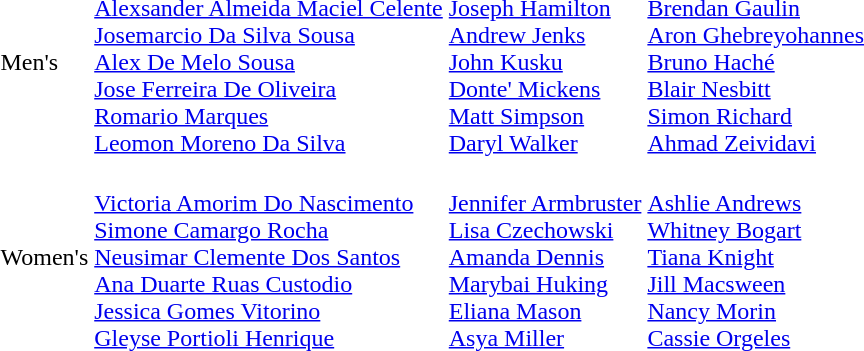<table>
<tr>
<td>Men's</td>
<td><br><a href='#'>Alexsander Almeida Maciel Celente</a><br><a href='#'>Josemarcio Da Silva Sousa</a><br><a href='#'>Alex De Melo Sousa</a><br><a href='#'>Jose Ferreira De Oliveira</a><br><a href='#'>Romario Marques</a><br><a href='#'>Leomon Moreno Da Silva</a></td>
<td><br><a href='#'>Joseph Hamilton</a><br><a href='#'>Andrew Jenks</a><br><a href='#'>John Kusku</a><br><a href='#'>Donte' Mickens</a><br><a href='#'>Matt Simpson</a><br><a href='#'>Daryl Walker</a></td>
<td><br><a href='#'>Brendan Gaulin</a><br><a href='#'>Aron Ghebreyohannes</a><br><a href='#'>Bruno Haché</a><br><a href='#'>Blair Nesbitt</a><br><a href='#'>Simon Richard</a><br><a href='#'>Ahmad Zeividavi</a></td>
</tr>
<tr>
<td>Women's</td>
<td><br><a href='#'>Victoria Amorim Do Nascimento</a><br><a href='#'>Simone Camargo Rocha</a><br><a href='#'>Neusimar Clemente Dos Santos</a><br><a href='#'>Ana Duarte Ruas Custodio</a><br><a href='#'>Jessica Gomes Vitorino</a><br><a href='#'>Gleyse Portioli Henrique</a></td>
<td><br><a href='#'>Jennifer Armbruster</a><br><a href='#'>Lisa Czechowski</a><br><a href='#'>Amanda Dennis</a><br><a href='#'>Marybai Huking</a><br><a href='#'>Eliana Mason</a><br><a href='#'>Asya Miller</a></td>
<td><br><a href='#'>Ashlie Andrews</a><br><a href='#'>Whitney Bogart</a><br><a href='#'>Tiana Knight</a><br><a href='#'>Jill Macsween</a><br><a href='#'>Nancy Morin</a><br><a href='#'>Cassie Orgeles</a></td>
</tr>
</table>
